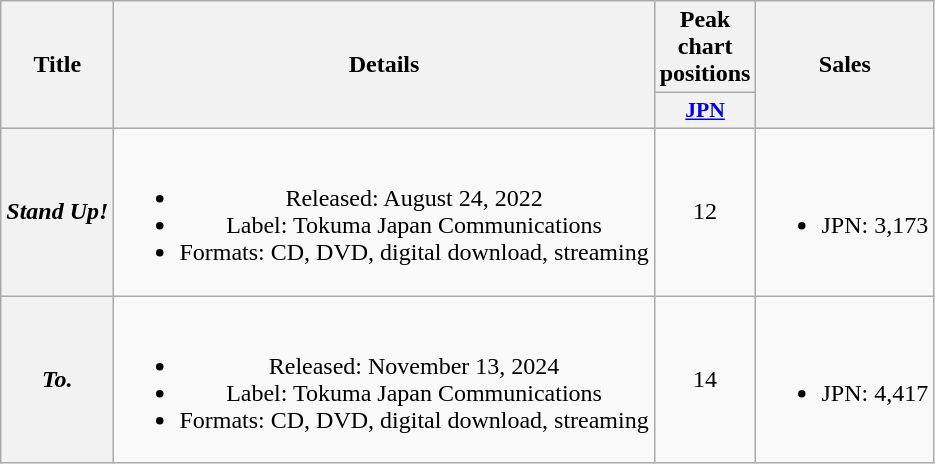<table class="wikitable plainrowheaders" style="text-align:center;">
<tr>
<th scope="col" rowspan="2">Title</th>
<th scope="col" rowspan="2">Details</th>
<th scope="col">Peak chart positions</th>
<th scope="col" rowspan="2">Sales</th>
</tr>
<tr>
<th scope="col" style="font-size:90%; width:3em"><a href='#'>JPN</a><br></th>
</tr>
<tr>
<th scope="row"><em>Stand Up!</em></th>
<td><br><ul><li>Released: August 24, 2022</li><li>Label: Tokuma Japan Communications</li><li>Formats: CD, DVD, digital download, streaming</li></ul></td>
<td>12</td>
<td><br><ul><li>JPN: 3,173</li></ul></td>
</tr>
<tr>
<th scope="row"><em>To.</em></th>
<td><br><ul><li>Released: November 13, 2024</li><li>Label: Tokuma Japan Communications</li><li>Formats: CD, DVD, digital download, streaming</li></ul></td>
<td>14</td>
<td><br><ul><li>JPN: 4,417</li></ul></td>
</tr>
</table>
